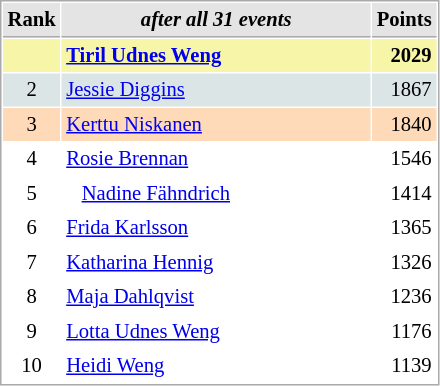<table cellspacing="1" cellpadding="3" style="border:1px solid #AAAAAA;font-size:86%">
<tr style="background-color: #E4E4E4;">
<th style="border-bottom:1px solid #AAAAAA" width=10>Rank</th>
<th style="border-bottom:1px solid #AAAAAA" width=200><em>after all 31 events</em></th>
<th style="border-bottom:1px solid #AAAAAA" width=20 align=right>Points</th>
</tr>
<tr style="background:#f7f6a8;">
<td align=center></td>
<td> <strong><a href='#'>Tiril Udnes Weng</a></strong></td>
<td align=right><strong>2029</strong></td>
</tr>
<tr style="background:#dce5e5;">
<td align=center>2</td>
<td> <a href='#'>Jessie Diggins</a></td>
<td align=right>1867</td>
</tr>
<tr style="background:#ffdab9;">
<td align=center>3</td>
<td> <a href='#'>Kerttu Niskanen</a></td>
<td align=right>1840</td>
</tr>
<tr>
<td align=center>4</td>
<td> <a href='#'>Rosie Brennan</a></td>
<td align=right>1546</td>
</tr>
<tr>
<td align=center>5</td>
<td>   <a href='#'>Nadine Fähndrich</a></td>
<td align=right>1414</td>
</tr>
<tr>
<td align=center>6</td>
<td> <a href='#'>Frida Karlsson</a></td>
<td align=right>1365</td>
</tr>
<tr>
<td align=center>7</td>
<td> <a href='#'>Katharina Hennig</a></td>
<td align=right>1326</td>
</tr>
<tr>
<td align=center>8</td>
<td> <a href='#'>Maja Dahlqvist</a></td>
<td align=right>1236</td>
</tr>
<tr>
<td align=center>9</td>
<td> <a href='#'>Lotta Udnes Weng</a></td>
<td align=right>1176</td>
</tr>
<tr>
<td align=center>10</td>
<td> <a href='#'>Heidi Weng</a></td>
<td align=right>1139</td>
</tr>
</table>
